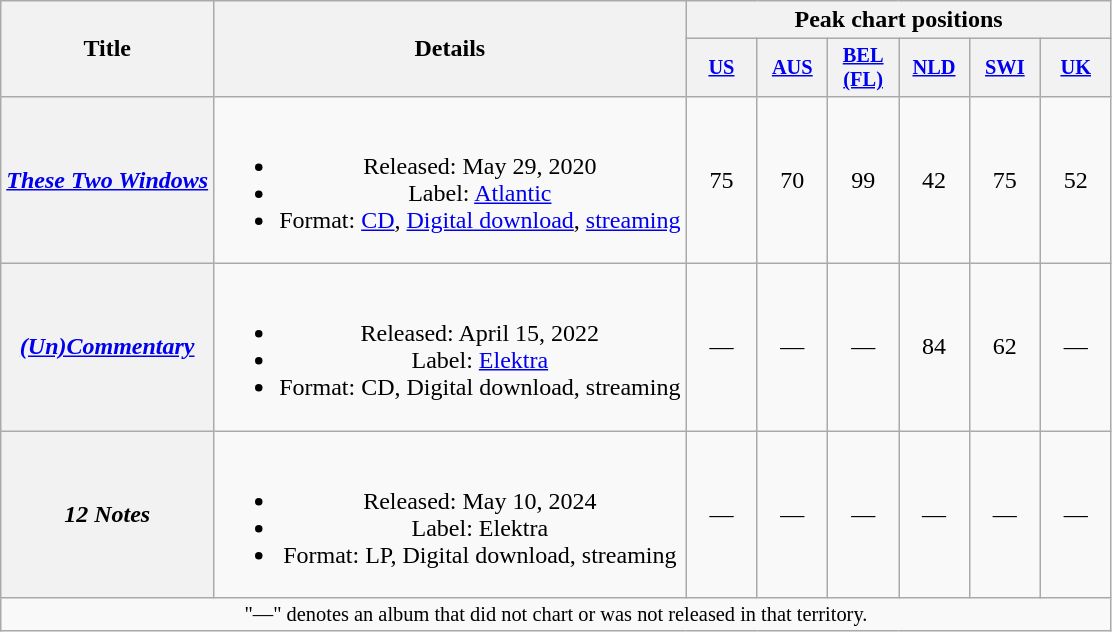<table class="wikitable plainrowheaders" style="text-align:center">
<tr>
<th scope="col" rowspan="2">Title</th>
<th scope="col" rowspan="2">Details</th>
<th scope="col" colspan="6">Peak chart positions</th>
</tr>
<tr>
<th scope="col" style="width:3em;font-size:85%;"><a href='#'>US</a><br></th>
<th scope="col" style="width:3em;font-size:85%;"><a href='#'>AUS</a><br></th>
<th scope="col" style="width:3em;font-size:85%;"><a href='#'>BEL<br>(FL)</a><br></th>
<th scope="col" style="width:3em;font-size:85%;"><a href='#'>NLD</a><br></th>
<th scope="col" style="width:3em;font-size:85%;"><a href='#'>SWI</a><br></th>
<th scope="col" style="width:3em;font-size:85%;"><a href='#'>UK</a><br></th>
</tr>
<tr>
<th scope="row"><em><a href='#'>These Two Windows</a></em></th>
<td><br><ul><li>Released: May 29, 2020</li><li>Label: <a href='#'>Atlantic</a></li><li>Format: <a href='#'>CD</a>, <a href='#'>Digital download</a>, <a href='#'>streaming</a></li></ul></td>
<td>75</td>
<td>70</td>
<td>99</td>
<td>42</td>
<td>75</td>
<td>52</td>
</tr>
<tr>
<th scope="row"><em><a href='#'>(Un)Commentary</a></em></th>
<td><br><ul><li>Released: April 15, 2022</li><li>Label: <a href='#'>Elektra</a></li><li>Format: CD, Digital download, streaming</li></ul></td>
<td>—</td>
<td>—</td>
<td>—</td>
<td>84</td>
<td>62</td>
<td>—</td>
</tr>
<tr>
<th scope="row"><em>12 Notes</em></th>
<td><br><ul><li>Released: May 10, 2024</li><li>Label: Elektra</li><li>Format: LP, Digital download, streaming</li></ul></td>
<td>—</td>
<td>—</td>
<td>—</td>
<td>—</td>
<td>—</td>
<td>—</td>
</tr>
<tr>
<td colspan="8" style="font-size:85%">"—" denotes an album that did not chart or was not released in that territory.</td>
</tr>
</table>
